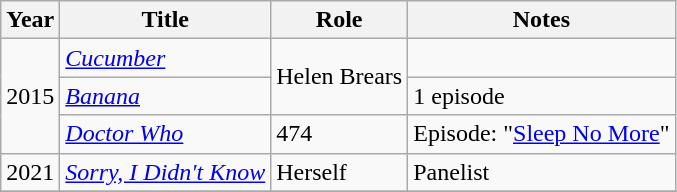<table class="wikitable sortable">
<tr>
<th>Year</th>
<th>Title</th>
<th>Role</th>
<th>Notes</th>
</tr>
<tr>
<td rowspan="3">2015</td>
<td><em><a href='#'>Cucumber</a></em></td>
<td rowspan="2">Helen Brears</td>
<td></td>
</tr>
<tr>
<td><em><a href='#'>Banana</a></em></td>
<td>1 episode</td>
</tr>
<tr>
<td><em><a href='#'>Doctor Who</a></em></td>
<td>474</td>
<td>Episode: "<a href='#'>Sleep No More</a>"</td>
</tr>
<tr>
<td>2021</td>
<td><em><a href='#'>Sorry, I Didn't Know</a></em></td>
<td>Herself</td>
<td>Panelist</td>
</tr>
<tr>
</tr>
</table>
